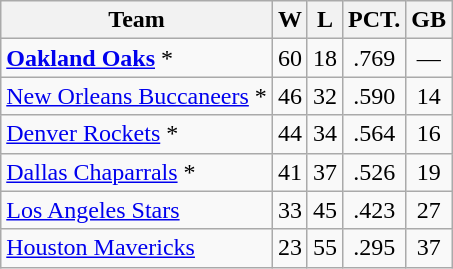<table class="wikitable" style="text-align:center;">
<tr>
<th>Team</th>
<th>W</th>
<th>L</th>
<th>PCT.</th>
<th>GB</th>
</tr>
<tr>
<td align="left"><strong><a href='#'>Oakland Oaks</a></strong> *</td>
<td>60</td>
<td>18</td>
<td>.769</td>
<td>—</td>
</tr>
<tr>
<td align="left"><a href='#'>New Orleans Buccaneers</a> *</td>
<td>46</td>
<td>32</td>
<td>.590</td>
<td>14</td>
</tr>
<tr>
<td align="left"><a href='#'>Denver Rockets</a> *</td>
<td>44</td>
<td>34</td>
<td>.564</td>
<td>16</td>
</tr>
<tr>
<td align="left"><a href='#'>Dallas Chaparrals</a> *</td>
<td>41</td>
<td>37</td>
<td>.526</td>
<td>19</td>
</tr>
<tr>
<td align="left"><a href='#'>Los Angeles Stars</a></td>
<td>33</td>
<td>45</td>
<td>.423</td>
<td>27</td>
</tr>
<tr>
<td align="left"><a href='#'>Houston Mavericks</a></td>
<td>23</td>
<td>55</td>
<td>.295</td>
<td>37</td>
</tr>
</table>
